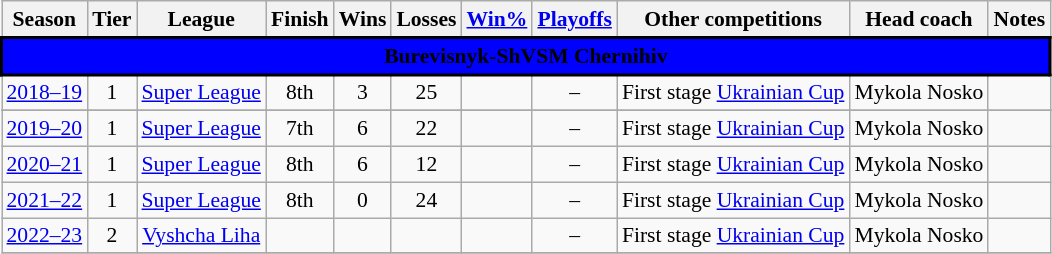<table class="wikitable plainrowheaders" style="text-align:center; font-size:90%" summary="Season (sortable), Team, Conference, Conference finish (sortable), Division, Division finish (sortable), Wins (sortable), Losses (sortable), Win% (sortable), GB (sortable), Playoffs, Awards and Head coach">
<tr>
<th scope="col">Season</th>
<th scope="col">Tier</th>
<th scope="col">League</th>
<th scope="col">Finish</th>
<th scope="col">Wins</th>
<th scope="col">Losses</th>
<th scope="col"><a href='#'>Win%</a></th>
<th scope="col" class="unsortable"><a href='#'>Playoffs</a></th>
<th scope="col" class="unsortable">Other competitions</th>
<th scope="col">Head coach</th>
<th scope="col">Notes</th>
</tr>
<tr>
<td colspan="12" align=center style="border:2px solid black; background-color:blue"><span><strong>Burevisnyk-ShVSM Chernihiv</strong></span></td>
</tr>
<tr>
<td><a href='#'>2018–19</a></td>
<td>1</td>
<td><a href='#'>Super League</a></td>
<td>8th</td>
<td>3</td>
<td>25</td>
<td></td>
<td>–</td>
<td>First stage <a href='#'>Ukrainian Cup</a></td>
<td> Mykola Nosko</td>
<td></td>
</tr>
<tr>
</tr>
<tr>
<td><a href='#'>2019–20</a></td>
<td>1</td>
<td><a href='#'>Super League</a></td>
<td>7th</td>
<td>6</td>
<td>22</td>
<td></td>
<td>–</td>
<td>First stage <a href='#'>Ukrainian Cup</a></td>
<td> Mykola Nosko</td>
<td></td>
</tr>
<tr>
<td><a href='#'>2020–21</a></td>
<td>1</td>
<td><a href='#'>Super League</a></td>
<td>8th</td>
<td>6</td>
<td>12</td>
<td></td>
<td>–</td>
<td>First stage <a href='#'>Ukrainian Cup</a></td>
<td> Mykola Nosko</td>
<td></td>
</tr>
<tr>
<td><a href='#'>2021–22</a></td>
<td>1</td>
<td><a href='#'>Super League</a></td>
<td>8th</td>
<td>0</td>
<td>24</td>
<td></td>
<td>–</td>
<td>First stage <a href='#'>Ukrainian Cup</a></td>
<td> Mykola Nosko</td>
<td></td>
</tr>
<tr>
<td><a href='#'>2022–23</a></td>
<td>2</td>
<td><a href='#'>Vyshcha Liha</a></td>
<td></td>
<td></td>
<td></td>
<td></td>
<td>–</td>
<td>First stage <a href='#'>Ukrainian Cup</a></td>
<td> Mykola Nosko</td>
<td></td>
</tr>
<tr>
</tr>
</table>
